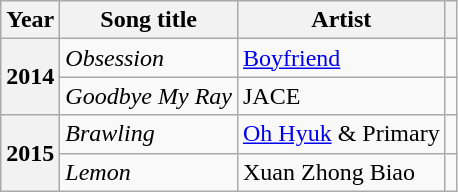<table class="wikitable plainrowheaders sortable">
<tr>
<th scope="col">Year</th>
<th scope="col">Song title</th>
<th scope="col">Artist</th>
<th scope="col" class="unsortable"></th>
</tr>
<tr>
<th scope="row" rowspan="2">2014</th>
<td><em>Obsession</em></td>
<td><a href='#'>Boyfriend</a></td>
<td style="text-align:center"></td>
</tr>
<tr>
<td><em>Goodbye My Ray</em></td>
<td>JACE</td>
<td style="text-align:center"></td>
</tr>
<tr>
<th scope="row" rowspan="2">2015</th>
<td><em>Brawling</em></td>
<td><a href='#'>Oh Hyuk</a> & Primary</td>
<td style="text-align:center"></td>
</tr>
<tr>
<td><em>Lemon</em></td>
<td>Xuan Zhong Biao</td>
<td style="text-align:center"></td>
</tr>
</table>
